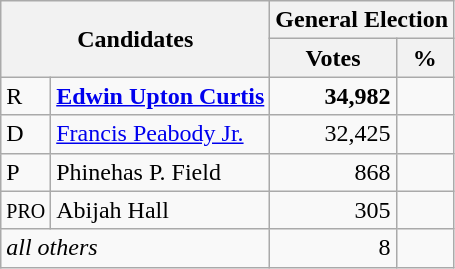<table class=wikitable>
<tr>
<th colspan=2 rowspan=2><strong>Candidates</strong></th>
<th colspan=2><strong>General Election</strong></th>
</tr>
<tr>
<th>Votes</th>
<th>%</th>
</tr>
<tr>
<td>R</td>
<td><strong><a href='#'>Edwin Upton Curtis</a></strong></td>
<td align="right"><strong>34,982</strong></td>
<td align="right"><strong></strong></td>
</tr>
<tr>
<td>D</td>
<td><a href='#'>Francis Peabody Jr.</a></td>
<td align="right">32,425</td>
<td align="right"></td>
</tr>
<tr>
<td>P</td>
<td>Phinehas P. Field</td>
<td align="right">868</td>
<td align="right"></td>
</tr>
<tr>
<td><small>PRO</small></td>
<td>Abijah Hall</td>
<td align="right">305</td>
<td align="right"></td>
</tr>
<tr>
<td colspan=2><em>all others</em></td>
<td align="right">8</td>
<td align="right"></td>
</tr>
</table>
